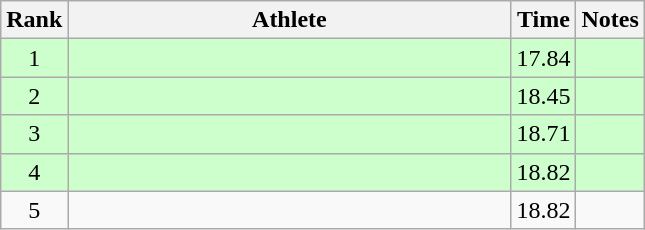<table class="wikitable" style="text-align:center">
<tr>
<th>Rank</th>
<th Style="width:18em">Athlete</th>
<th>Time</th>
<th>Notes</th>
</tr>
<tr style="background:#cfc">
<td>1</td>
<td style="text-align:left"></td>
<td>17.84</td>
<td></td>
</tr>
<tr style="background:#cfc">
<td>2</td>
<td style="text-align:left"></td>
<td>18.45</td>
<td></td>
</tr>
<tr style="background:#cfc">
<td>3</td>
<td style="text-align:left"></td>
<td>18.71</td>
<td></td>
</tr>
<tr style="background:#cfc">
<td>4</td>
<td style="text-align:left"></td>
<td>18.82</td>
<td></td>
</tr>
<tr>
<td>5</td>
<td style="text-align:left"></td>
<td>18.82</td>
<td></td>
</tr>
</table>
